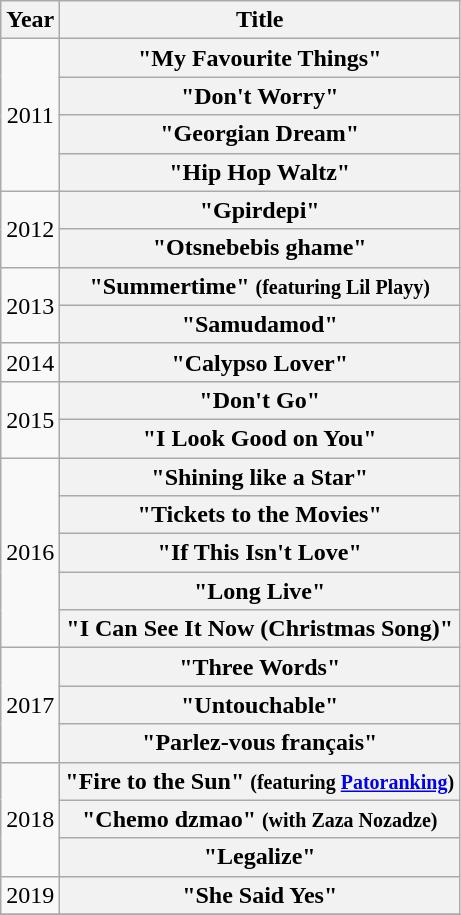<table class="wikitable plainrowheaders" style="text-align:center;">
<tr>
<th scope="col" rowspan="1" style="width:1em;">Year</th>
<th scope="col" rowspan="1">Title</th>
</tr>
<tr>
<td rowspan=4>2011</td>
<th scope="row">"My Favourite Things"</th>
</tr>
<tr>
<th scope="row">"Don't Worry"</th>
</tr>
<tr>
<th scope="row">"Georgian Dream"</th>
</tr>
<tr>
<th scope="row">"Hip Hop Waltz"</th>
</tr>
<tr>
<td rowspan=2>2012</td>
<th scope="row">"Gpirdepi"</th>
</tr>
<tr>
<th scope="row">"Otsnebebis ghame"</th>
</tr>
<tr>
<td rowspan=2>2013</td>
<th scope="row">"Summertime" <small>(featuring Lil Playy)</small></th>
</tr>
<tr>
<th scope="row">"Samudamod"</th>
</tr>
<tr>
<td rowspan=1>2014</td>
<th scope="row">"Calypso Lover"</th>
</tr>
<tr>
<td rowspan=2>2015</td>
<th scope="row">"Don't Go"</th>
</tr>
<tr>
<th scope="row">"I Look Good on You"</th>
</tr>
<tr>
<td rowspan=5>2016</td>
<th scope="row">"Shining like a Star"</th>
</tr>
<tr>
<th scope="row">"Tickets to the Movies"</th>
</tr>
<tr>
<th scope="row">"If This Isn't Love"</th>
</tr>
<tr>
<th scope="row">"Long Live"</th>
</tr>
<tr>
<th scope="row">"I Can See It Now (Christmas Song)"</th>
</tr>
<tr>
<td rowspan=3>2017</td>
<th scope="row">"Three Words"</th>
</tr>
<tr>
<th scope="row">"Untouchable"</th>
</tr>
<tr>
<th scope="row">"Parlez-vous français"</th>
</tr>
<tr>
<td rowspan=3>2018</td>
<th scope="row">"Fire to the Sun" <small>(featuring <a href='#'>Patoranking</a>)</small></th>
</tr>
<tr>
<th scope="row">"Chemo dzmao" <small>(with Zaza Nozadze)</small></th>
</tr>
<tr>
<th scope="row">"Legalize"</th>
</tr>
<tr>
<td rowspan=1>2019</td>
<th scope="row">"She Said Yes"</th>
</tr>
<tr>
</tr>
</table>
